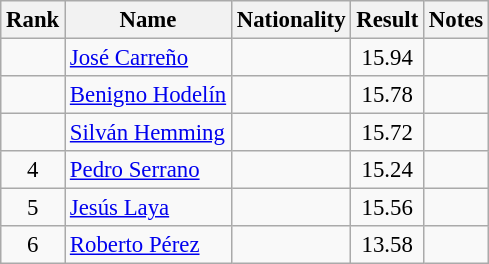<table class="wikitable sortable" style="text-align:center;font-size:95%">
<tr>
<th>Rank</th>
<th>Name</th>
<th>Nationality</th>
<th>Result</th>
<th>Notes</th>
</tr>
<tr>
<td></td>
<td align=left><a href='#'>José Carreño</a></td>
<td align=left></td>
<td>15.94</td>
<td></td>
</tr>
<tr>
<td></td>
<td align=left><a href='#'>Benigno Hodelín</a></td>
<td align=left></td>
<td>15.78</td>
<td></td>
</tr>
<tr>
<td></td>
<td align=left><a href='#'>Silván Hemming</a></td>
<td align=left></td>
<td>15.72</td>
<td></td>
</tr>
<tr>
<td>4</td>
<td align=left><a href='#'>Pedro Serrano</a></td>
<td align=left></td>
<td>15.24</td>
<td></td>
</tr>
<tr>
<td>5</td>
<td align=left><a href='#'>Jesús Laya</a></td>
<td align=left></td>
<td>15.56</td>
<td></td>
</tr>
<tr>
<td>6</td>
<td align=left><a href='#'>Roberto Pérez</a></td>
<td align=left></td>
<td>13.58</td>
<td></td>
</tr>
</table>
